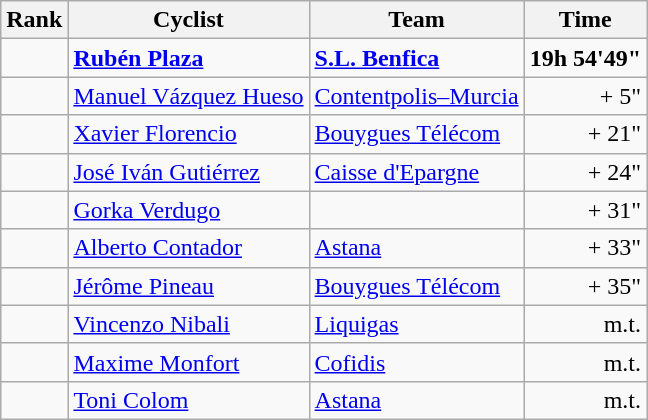<table class="wikitable">
<tr>
<th colspan=1>Rank</th>
<th colspan=1>Cyclist</th>
<th colspan=1>Team</th>
<th colspan=1>Time</th>
</tr>
<tr>
<td></td>
<td><strong> <a href='#'>Rubén Plaza</a> </strong></td>
<td><strong><a href='#'>S.L. Benfica</a></strong></td>
<td align="right"><strong>19h 54'49"</strong></td>
</tr>
<tr>
<td></td>
<td> <a href='#'>Manuel Vázquez Hueso</a></td>
<td><a href='#'>Contentpolis–Murcia</a></td>
<td align="right">+ 5"</td>
</tr>
<tr>
<td></td>
<td> <a href='#'>Xavier Florencio</a></td>
<td><a href='#'>Bouygues Télécom</a></td>
<td align="right">+ 21"</td>
</tr>
<tr>
<td></td>
<td> <a href='#'>José Iván Gutiérrez</a></td>
<td><a href='#'>Caisse d'Epargne</a></td>
<td align="right">+ 24"</td>
</tr>
<tr>
<td></td>
<td> <a href='#'>Gorka Verdugo</a></td>
<td></td>
<td align="right">+ 31"</td>
</tr>
<tr>
<td></td>
<td> <a href='#'>Alberto Contador</a></td>
<td><a href='#'>Astana</a></td>
<td align="right">+ 33"</td>
</tr>
<tr>
<td></td>
<td> <a href='#'>Jérôme Pineau</a></td>
<td><a href='#'>Bouygues Télécom</a></td>
<td align="right">+ 35"</td>
</tr>
<tr>
<td></td>
<td> <a href='#'>Vincenzo Nibali</a></td>
<td><a href='#'>Liquigas</a></td>
<td align="right">m.t.</td>
</tr>
<tr>
<td></td>
<td> <a href='#'>Maxime Monfort</a></td>
<td><a href='#'>Cofidis</a></td>
<td align="right">m.t.</td>
</tr>
<tr>
<td></td>
<td> <a href='#'>Toni Colom</a></td>
<td><a href='#'>Astana</a></td>
<td align="right">m.t.</td>
</tr>
</table>
